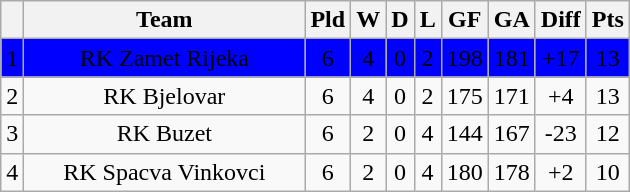<table class="wikitable sortable" style="text-align:center">
<tr>
<th></th>
<th width="180">Team</th>
<th>Pld</th>
<th>W</th>
<th>D</th>
<th>L</th>
<th>GF</th>
<th>GA</th>
<th>Diff</th>
<th>Pts</th>
</tr>
<tr bgcolor="#0000ff">
<td>1</td>
<td>RK Zamet Rijeka</td>
<td>6</td>
<td>4</td>
<td>0</td>
<td>2</td>
<td>198</td>
<td>181</td>
<td>+17</td>
<td>13</td>
</tr>
<tr>
<td>2</td>
<td>RK Bjelovar</td>
<td>6</td>
<td>4</td>
<td>0</td>
<td>2</td>
<td>175</td>
<td>171</td>
<td>+4</td>
<td>13</td>
</tr>
<tr>
<td>3</td>
<td>RK Buzet</td>
<td>6</td>
<td>2</td>
<td>0</td>
<td>4</td>
<td>144</td>
<td>167</td>
<td>-23</td>
<td>12</td>
</tr>
<tr>
<td>4</td>
<td>RK Spacva Vinkovci</td>
<td>6</td>
<td>2</td>
<td>0</td>
<td>4</td>
<td>180</td>
<td>178</td>
<td>+2</td>
<td>10</td>
</tr>
</table>
